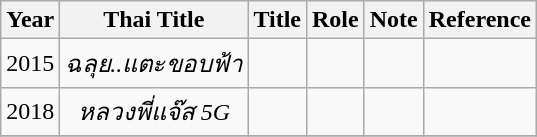<table class="wikitable">
<tr>
<th>Year</th>
<th>Thai Title</th>
<th>Title</th>
<th>Role</th>
<th>Note</th>
<th>Reference</th>
</tr>
<tr>
<td align="center">2015</td>
<td align="center"><em>ฉลุย..แตะขอบฟ้า</em></td>
<td align="center"><em> </em></td>
<td align="center"></td>
<td align="center"></td>
<td align="center"></td>
</tr>
<tr>
<td align="center">2018</td>
<td align="center"><em>หลวงพี่แจ๊ส 5G</em></td>
<td align="center"><em> </em></td>
<td align="center"></td>
<td align="center"></td>
<td align="center"></td>
</tr>
<tr>
</tr>
</table>
